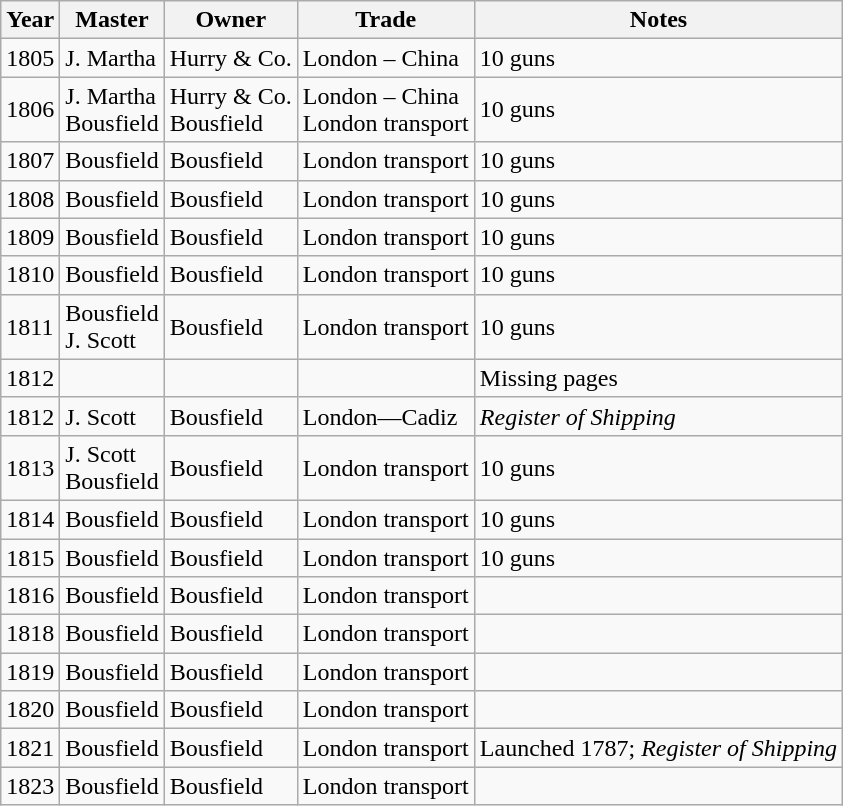<table class="sortable wikitable">
<tr>
<th>Year</th>
<th>Master</th>
<th>Owner</th>
<th>Trade</th>
<th>Notes</th>
</tr>
<tr>
<td>1805</td>
<td>J. Martha</td>
<td>Hurry & Co.</td>
<td>London – China</td>
<td>10 guns</td>
</tr>
<tr>
<td>1806</td>
<td>J. Martha<br>Bousfield</td>
<td>Hurry & Co.<br>Bousfield</td>
<td>London – China<br> London transport</td>
<td>10 guns</td>
</tr>
<tr>
<td>1807</td>
<td>Bousfield</td>
<td>Bousfield</td>
<td>London transport</td>
<td>10 guns</td>
</tr>
<tr>
<td>1808</td>
<td>Bousfield</td>
<td>Bousfield</td>
<td>London transport</td>
<td>10 guns</td>
</tr>
<tr>
<td>1809</td>
<td>Bousfield</td>
<td>Bousfield</td>
<td>London transport</td>
<td>10 guns</td>
</tr>
<tr>
<td>1810</td>
<td>Bousfield</td>
<td>Bousfield</td>
<td>London transport</td>
<td>10 guns</td>
</tr>
<tr>
<td>1811</td>
<td>Bousfield<br>J. Scott</td>
<td>Bousfield</td>
<td>London transport</td>
<td>10 guns</td>
</tr>
<tr>
<td>1812</td>
<td></td>
<td></td>
<td></td>
<td>Missing pages</td>
</tr>
<tr>
<td>1812</td>
<td>J. Scott</td>
<td>Bousfield</td>
<td>London—Cadiz</td>
<td><em>Register of Shipping</em></td>
</tr>
<tr>
<td>1813</td>
<td>J. Scott<br>Bousfield</td>
<td>Bousfield</td>
<td>London transport</td>
<td>10 guns</td>
</tr>
<tr>
<td>1814</td>
<td>Bousfield</td>
<td>Bousfield</td>
<td>London transport</td>
<td>10 guns</td>
</tr>
<tr>
<td>1815</td>
<td>Bousfield</td>
<td>Bousfield</td>
<td>London transport</td>
<td>10 guns</td>
</tr>
<tr>
<td>1816</td>
<td>Bousfield</td>
<td>Bousfield</td>
<td>London transport</td>
<td></td>
</tr>
<tr>
<td>1818</td>
<td>Bousfield</td>
<td>Bousfield</td>
<td>London transport</td>
<td></td>
</tr>
<tr>
<td>1819</td>
<td>Bousfield</td>
<td>Bousfield</td>
<td>London transport</td>
<td></td>
</tr>
<tr>
<td>1820</td>
<td>Bousfield</td>
<td>Bousfield</td>
<td>London transport</td>
<td></td>
</tr>
<tr>
<td>1821</td>
<td>Bousfield</td>
<td>Bousfield</td>
<td>London transport</td>
<td>Launched 1787; <em>Register of Shipping</em></td>
</tr>
<tr>
<td>1823</td>
<td>Bousfield</td>
<td>Bousfield</td>
<td>London transport</td>
<td></td>
</tr>
</table>
